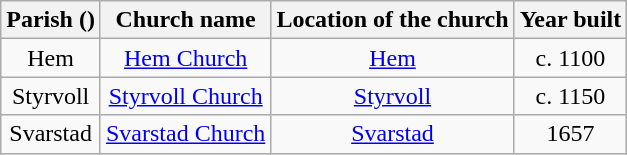<table class="wikitable" style="text-align:center">
<tr>
<th>Parish ()</th>
<th>Church name</th>
<th>Location of the church</th>
<th>Year built</th>
</tr>
<tr>
<td rowspan="1">Hem</td>
<td><a href='#'>Hem Church</a></td>
<td><a href='#'>Hem</a></td>
<td>c. 1100</td>
</tr>
<tr>
<td rowspan="1">Styrvoll</td>
<td><a href='#'>Styrvoll Church</a></td>
<td><a href='#'>Styrvoll</a></td>
<td>c. 1150</td>
</tr>
<tr>
<td rowspan="1">Svarstad</td>
<td><a href='#'>Svarstad Church</a></td>
<td><a href='#'>Svarstad</a></td>
<td>1657</td>
</tr>
</table>
